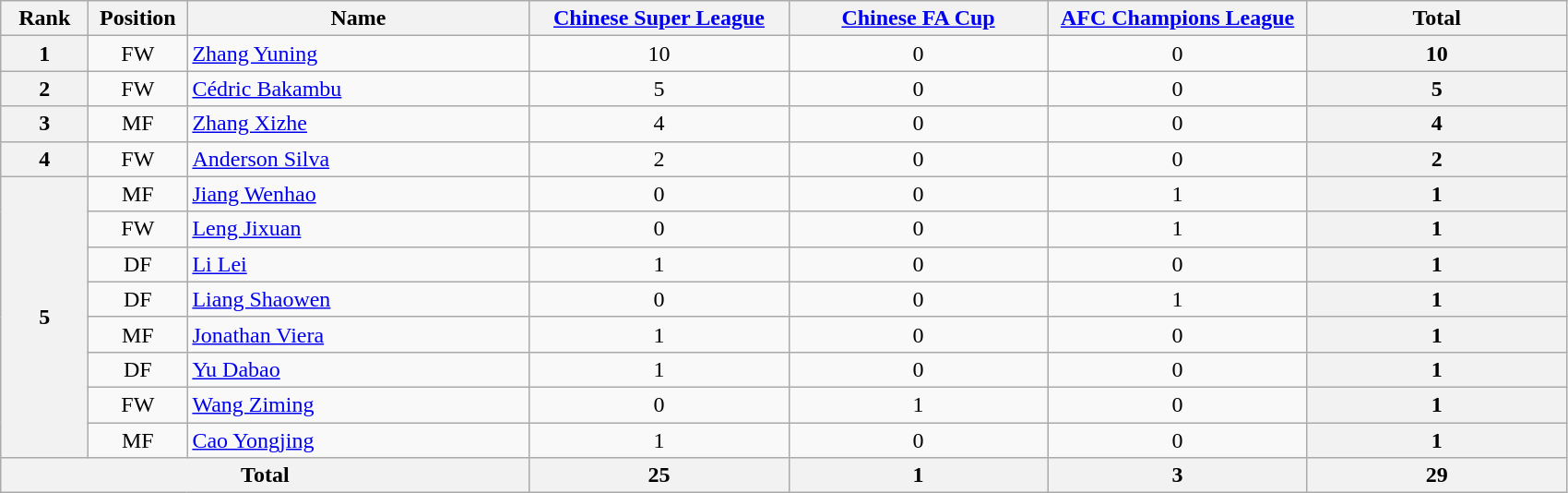<table class="wikitable" style="text-align: center;">
<tr>
<th style="width:56px;">Rank</th>
<th style="width:64px;">Position</th>
<th style="width:240px;">Name</th>
<th style="width:180px;"><a href='#'>Chinese Super League</a></th>
<th style="width:180px;"><a href='#'>Chinese FA Cup</a></th>
<th style="width:180px;"><a href='#'>AFC Champions League</a></th>
<th style="width:180px;"><strong>Total</strong></th>
</tr>
<tr>
<th>1</th>
<td>FW</td>
<td align="left"> <a href='#'>Zhang Yuning</a></td>
<td>10</td>
<td>0</td>
<td>0</td>
<th>10</th>
</tr>
<tr>
<th>2</th>
<td>FW</td>
<td align="left"> <a href='#'>Cédric Bakambu</a></td>
<td>5</td>
<td>0</td>
<td>0</td>
<th>5</th>
</tr>
<tr>
<th>3</th>
<td>MF</td>
<td align="left"> <a href='#'>Zhang Xizhe</a></td>
<td>4</td>
<td>0</td>
<td>0</td>
<th>4</th>
</tr>
<tr>
<th>4</th>
<td>FW</td>
<td align="left"> <a href='#'>Anderson Silva</a></td>
<td>2</td>
<td>0</td>
<td>0</td>
<th>2</th>
</tr>
<tr>
<th rowspan=8>5</th>
<td>MF</td>
<td align="left"> <a href='#'>Jiang Wenhao</a></td>
<td>0</td>
<td>0</td>
<td>1</td>
<th>1</th>
</tr>
<tr>
<td>FW</td>
<td align="left"> <a href='#'>Leng Jixuan</a></td>
<td>0</td>
<td>0</td>
<td>1</td>
<th>1</th>
</tr>
<tr>
<td>DF</td>
<td align="left"> <a href='#'>Li Lei</a></td>
<td>1</td>
<td>0</td>
<td>0</td>
<th>1</th>
</tr>
<tr>
<td>DF</td>
<td align="left"> <a href='#'>Liang Shaowen</a></td>
<td>0</td>
<td>0</td>
<td>1</td>
<th>1</th>
</tr>
<tr>
<td>MF</td>
<td align="left"> <a href='#'>Jonathan Viera</a></td>
<td>1</td>
<td>0</td>
<td>0</td>
<th>1</th>
</tr>
<tr>
<td>DF</td>
<td align="left"> <a href='#'>Yu Dabao</a></td>
<td>1</td>
<td>0</td>
<td>0</td>
<th>1</th>
</tr>
<tr>
<td>FW</td>
<td align="left"> <a href='#'>Wang Ziming</a></td>
<td>0</td>
<td>1</td>
<td>0</td>
<th>1</th>
</tr>
<tr>
<td>MF</td>
<td align="left"> <a href='#'>Cao Yongjing</a></td>
<td>1</td>
<td>0</td>
<td>0</td>
<th>1</th>
</tr>
<tr>
<th colspan="3"><strong>Total</strong></th>
<th>25</th>
<th>1</th>
<th>3</th>
<th>29</th>
</tr>
</table>
